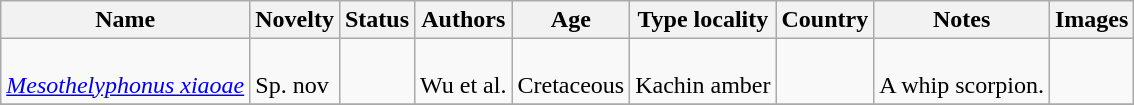<table class="wikitable sortable" align="center">
<tr>
<th>Name</th>
<th>Novelty</th>
<th>Status</th>
<th>Authors</th>
<th>Age</th>
<th>Type locality</th>
<th>Country</th>
<th>Notes</th>
<th>Images</th>
</tr>
<tr>
<td><br><em><a href='#'>Mesothelyphonus xiaoae</a></em></td>
<td><br>Sp. nov</td>
<td></td>
<td><br>Wu et al.</td>
<td><br>Cretaceous</td>
<td><br>Kachin amber</td>
<td><br></td>
<td><br>A whip scorpion.</td>
<td></td>
</tr>
<tr>
</tr>
</table>
